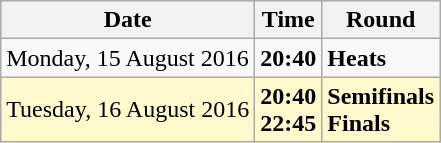<table class="wikitable">
<tr>
<th>Date</th>
<th>Time</th>
<th>Round</th>
</tr>
<tr>
<td>Monday, 15 August 2016</td>
<td><strong>20:40</strong></td>
<td><strong>Heats</strong></td>
</tr>
<tr style=background:lemonchiffon>
<td>Tuesday, 16 August 2016</td>
<td><strong>20:40<br>22:45</strong></td>
<td><strong>Semifinals<br>Finals</strong></td>
</tr>
</table>
